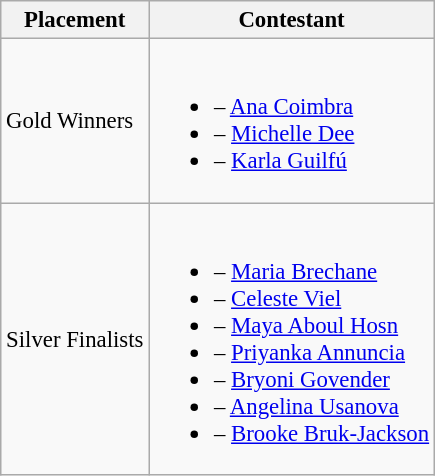<table class="wikitable sortable unsortable" style="font-size: 95%;">
<tr>
<th>Placement</th>
<th>Contestant</th>
</tr>
<tr>
<td>Gold Winners</td>
<td><br><ul><li> – <a href='#'>Ana Coimbra</a></li><li> – <a href='#'>Michelle Dee</a></li><li> – <a href='#'>Karla Guilfú</a></li></ul></td>
</tr>
<tr>
<td>Silver Finalists</td>
<td><br><ul><li> – <a href='#'>Maria Brechane</a></li><li> – <a href='#'>Celeste Viel</a></li><li> – <a href='#'>Maya Aboul Hosn</a></li><li> – <a href='#'>Priyanka Annuncia</a></li><li> – <a href='#'>Bryoni Govender</a></li><li> – <a href='#'>Angelina Usanova</a></li><li> – <a href='#'>Brooke Bruk-Jackson</a></li></ul></td>
</tr>
</table>
